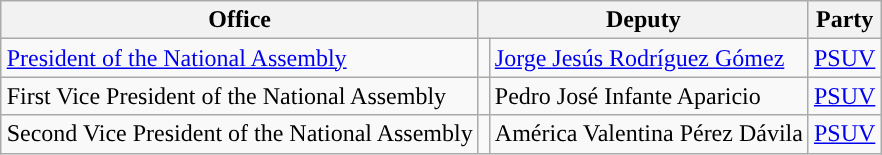<table class="wikitable" style="margin:1em auto;">
<tr>
<th>Office</th>
<th colspan="2">Deputy</th>
<th>Party</th>
</tr>
<tr>
<td><a href='#'>President of the National Assembly</a></td>
<td style="background:"></td>
<td><a href='#'>Jorge Jesús Rodríguez Gómez</a></td>
<td><a href='#'>PSUV</a></td>
</tr>
<tr>
<td>First Vice President of the National Assembly</td>
<td style="background:"></td>
<td>Pedro José Infante Aparicio</td>
<td><a href='#'>PSUV</a></td>
</tr>
<tr>
<td>Second Vice President of the National Assembly</td>
<td style="background:"></td>
<td>América Valentina Pérez Dávila</td>
<td><a href='#'>PSUV</a></td>
</tr>
</table>
